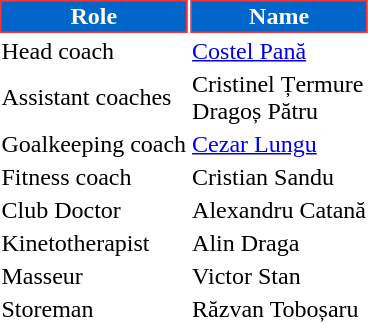<table class="toccolours">
<tr>
<th style="background:#0066ca;color:#ffffff;border:1px solid #ff3334">Role</th>
<th style="background:#0066ca;color:#ffffff;border:1px solid #ff3334">Name</th>
</tr>
<tr>
<td>Head coach</td>
<td> <a href='#'>Costel Pană</a></td>
</tr>
<tr>
<td>Assistant coaches</td>
<td> Cristinel Țermure <br>  Dragoș Pătru</td>
</tr>
<tr>
<td>Goalkeeping coach</td>
<td> <a href='#'>Cezar Lungu</a></td>
</tr>
<tr>
<td>Fitness coach</td>
<td> Cristian Sandu</td>
</tr>
<tr>
<td>Club Doctor</td>
<td> Alexandru Catană</td>
</tr>
<tr>
<td>Kinetotherapist</td>
<td> Alin Draga</td>
</tr>
<tr>
<td>Masseur</td>
<td> Victor Stan</td>
</tr>
<tr>
<td>Storeman</td>
<td> Răzvan Toboșaru</td>
</tr>
</table>
